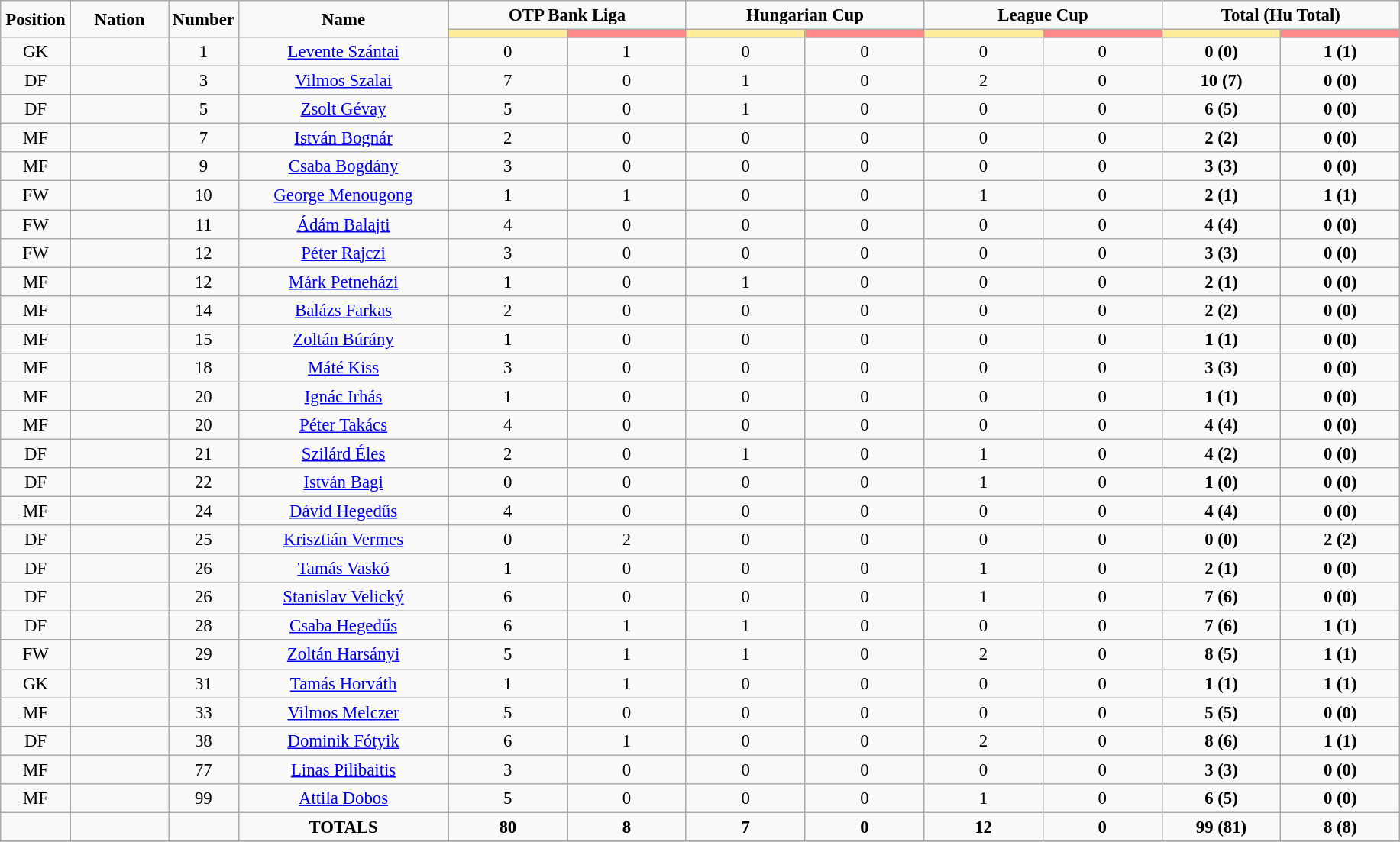<table class="wikitable" style="font-size: 95%; text-align: center;">
<tr>
<td rowspan="2" width="5%" align="center"><strong>Position</strong></td>
<td rowspan="2" width="7%" align="center"><strong>Nation</strong></td>
<td rowspan="2" width="5%" align="center"><strong>Number</strong></td>
<td rowspan="2" width="15%" align="center"><strong>Name</strong></td>
<td colspan="2" align="center"><strong>OTP Bank Liga</strong></td>
<td colspan="2" align="center"><strong>Hungarian Cup</strong></td>
<td colspan="2" align="center"><strong>League Cup</strong></td>
<td colspan="2" align="center"><strong>Total (Hu Total)</strong></td>
</tr>
<tr>
<th width=60 style="background: #FFEE99"></th>
<th width=60 style="background: #FF8888"></th>
<th width=60 style="background: #FFEE99"></th>
<th width=60 style="background: #FF8888"></th>
<th width=60 style="background: #FFEE99"></th>
<th width=60 style="background: #FF8888"></th>
<th width=60 style="background: #FFEE99"></th>
<th width=60 style="background: #FF8888"></th>
</tr>
<tr>
<td>GK</td>
<td></td>
<td>1</td>
<td><a href='#'>Levente Szántai</a></td>
<td>0</td>
<td>1</td>
<td>0</td>
<td>0</td>
<td>0</td>
<td>0</td>
<td><strong>0 (0)</strong></td>
<td><strong>1 (1)</strong></td>
</tr>
<tr>
<td>DF</td>
<td></td>
<td>3</td>
<td><a href='#'>Vilmos Szalai</a></td>
<td>7</td>
<td>0</td>
<td>1</td>
<td>0</td>
<td>2</td>
<td>0</td>
<td><strong>10 (7)</strong></td>
<td><strong>0 (0)</strong></td>
</tr>
<tr>
<td>DF</td>
<td></td>
<td>5</td>
<td><a href='#'>Zsolt Gévay</a></td>
<td>5</td>
<td>0</td>
<td>1</td>
<td>0</td>
<td>0</td>
<td>0</td>
<td><strong>6 (5)</strong></td>
<td><strong>0 (0)</strong></td>
</tr>
<tr>
<td>MF</td>
<td></td>
<td>7</td>
<td><a href='#'>István Bognár</a></td>
<td>2</td>
<td>0</td>
<td>0</td>
<td>0</td>
<td>0</td>
<td>0</td>
<td><strong>2 (2)</strong></td>
<td><strong>0 (0)</strong></td>
</tr>
<tr>
<td>MF</td>
<td></td>
<td>9</td>
<td><a href='#'>Csaba Bogdány</a></td>
<td>3</td>
<td>0</td>
<td>0</td>
<td>0</td>
<td>0</td>
<td>0</td>
<td><strong>3 (3)</strong></td>
<td><strong>0 (0)</strong></td>
</tr>
<tr>
<td>FW</td>
<td></td>
<td>10</td>
<td><a href='#'>George Menougong</a></td>
<td>1</td>
<td>1</td>
<td>0</td>
<td>0</td>
<td>1</td>
<td>0</td>
<td><strong>2 (1)</strong></td>
<td><strong>1 (1)</strong></td>
</tr>
<tr>
<td>FW</td>
<td></td>
<td>11</td>
<td><a href='#'>Ádám Balajti</a></td>
<td>4</td>
<td>0</td>
<td>0</td>
<td>0</td>
<td>0</td>
<td>0</td>
<td><strong>4 (4)</strong></td>
<td><strong>0 (0)</strong></td>
</tr>
<tr>
<td>FW</td>
<td></td>
<td>12</td>
<td><a href='#'>Péter Rajczi</a></td>
<td>3</td>
<td>0</td>
<td>0</td>
<td>0</td>
<td>0</td>
<td>0</td>
<td><strong>3 (3)</strong></td>
<td><strong>0 (0)</strong></td>
</tr>
<tr>
<td>MF</td>
<td></td>
<td>12</td>
<td><a href='#'>Márk Petneházi</a></td>
<td>1</td>
<td>0</td>
<td>1</td>
<td>0</td>
<td>0</td>
<td>0</td>
<td><strong>2 (1)</strong></td>
<td><strong>0 (0)</strong></td>
</tr>
<tr>
<td>MF</td>
<td></td>
<td>14</td>
<td><a href='#'>Balázs Farkas</a></td>
<td>2</td>
<td>0</td>
<td>0</td>
<td>0</td>
<td>0</td>
<td>0</td>
<td><strong>2 (2)</strong></td>
<td><strong>0 (0)</strong></td>
</tr>
<tr>
<td>MF</td>
<td></td>
<td>15</td>
<td><a href='#'>Zoltán Búrány</a></td>
<td>1</td>
<td>0</td>
<td>0</td>
<td>0</td>
<td>0</td>
<td>0</td>
<td><strong>1 (1)</strong></td>
<td><strong>0 (0)</strong></td>
</tr>
<tr>
<td>MF</td>
<td></td>
<td>18</td>
<td><a href='#'>Máté Kiss</a></td>
<td>3</td>
<td>0</td>
<td>0</td>
<td>0</td>
<td>0</td>
<td>0</td>
<td><strong>3 (3)</strong></td>
<td><strong>0 (0)</strong></td>
</tr>
<tr>
<td>MF</td>
<td></td>
<td>20</td>
<td><a href='#'>Ignác Irhás</a></td>
<td>1</td>
<td>0</td>
<td>0</td>
<td>0</td>
<td>0</td>
<td>0</td>
<td><strong>1 (1)</strong></td>
<td><strong>0 (0)</strong></td>
</tr>
<tr>
<td>MF</td>
<td></td>
<td>20</td>
<td><a href='#'>Péter Takács</a></td>
<td>4</td>
<td>0</td>
<td>0</td>
<td>0</td>
<td>0</td>
<td>0</td>
<td><strong>4 (4)</strong></td>
<td><strong>0 (0)</strong></td>
</tr>
<tr>
<td>DF</td>
<td></td>
<td>21</td>
<td><a href='#'>Szilárd Éles</a></td>
<td>2</td>
<td>0</td>
<td>1</td>
<td>0</td>
<td>1</td>
<td>0</td>
<td><strong>4 (2)</strong></td>
<td><strong>0 (0)</strong></td>
</tr>
<tr>
<td>DF</td>
<td></td>
<td>22</td>
<td><a href='#'>István Bagi</a></td>
<td>0</td>
<td>0</td>
<td>0</td>
<td>0</td>
<td>1</td>
<td>0</td>
<td><strong>1 (0)</strong></td>
<td><strong>0 (0)</strong></td>
</tr>
<tr>
<td>MF</td>
<td></td>
<td>24</td>
<td><a href='#'>Dávid Hegedűs</a></td>
<td>4</td>
<td>0</td>
<td>0</td>
<td>0</td>
<td>0</td>
<td>0</td>
<td><strong>4 (4)</strong></td>
<td><strong>0 (0)</strong></td>
</tr>
<tr>
<td>DF</td>
<td></td>
<td>25</td>
<td><a href='#'>Krisztián Vermes</a></td>
<td>0</td>
<td>2</td>
<td>0</td>
<td>0</td>
<td>0</td>
<td>0</td>
<td><strong>0 (0)</strong></td>
<td><strong>2 (2)</strong></td>
</tr>
<tr>
<td>DF</td>
<td></td>
<td>26</td>
<td><a href='#'>Tamás Vaskó</a></td>
<td>1</td>
<td>0</td>
<td>0</td>
<td>0</td>
<td>1</td>
<td>0</td>
<td><strong>2 (1)</strong></td>
<td><strong>0 (0)</strong></td>
</tr>
<tr>
<td>DF</td>
<td></td>
<td>26</td>
<td><a href='#'>Stanislav Velický</a></td>
<td>6</td>
<td>0</td>
<td>0</td>
<td>0</td>
<td>1</td>
<td>0</td>
<td><strong>7 (6)</strong></td>
<td><strong>0 (0)</strong></td>
</tr>
<tr>
<td>DF</td>
<td></td>
<td>28</td>
<td><a href='#'>Csaba Hegedűs</a></td>
<td>6</td>
<td>1</td>
<td>1</td>
<td>0</td>
<td>0</td>
<td>0</td>
<td><strong>7 (6)</strong></td>
<td><strong>1 (1)</strong></td>
</tr>
<tr>
<td>FW</td>
<td></td>
<td>29</td>
<td><a href='#'>Zoltán Harsányi</a></td>
<td>5</td>
<td>1</td>
<td>1</td>
<td>0</td>
<td>2</td>
<td>0</td>
<td><strong>8 (5)</strong></td>
<td><strong>1 (1)</strong></td>
</tr>
<tr>
<td>GK</td>
<td></td>
<td>31</td>
<td><a href='#'>Tamás Horváth</a></td>
<td>1</td>
<td>1</td>
<td>0</td>
<td>0</td>
<td>0</td>
<td>0</td>
<td><strong>1 (1)</strong></td>
<td><strong>1 (1)</strong></td>
</tr>
<tr>
<td>MF</td>
<td></td>
<td>33</td>
<td><a href='#'>Vilmos Melczer</a></td>
<td>5</td>
<td>0</td>
<td>0</td>
<td>0</td>
<td>0</td>
<td>0</td>
<td><strong>5 (5)</strong></td>
<td><strong>0 (0)</strong></td>
</tr>
<tr>
<td>DF</td>
<td></td>
<td>38</td>
<td><a href='#'>Dominik Fótyik</a></td>
<td>6</td>
<td>1</td>
<td>0</td>
<td>0</td>
<td>2</td>
<td>0</td>
<td><strong>8 (6)</strong></td>
<td><strong>1 (1)</strong></td>
</tr>
<tr>
<td>MF</td>
<td></td>
<td>77</td>
<td><a href='#'>Linas Pilibaitis</a></td>
<td>3</td>
<td>0</td>
<td>0</td>
<td>0</td>
<td>0</td>
<td>0</td>
<td><strong>3 (3)</strong></td>
<td><strong>0 (0)</strong></td>
</tr>
<tr>
<td>MF</td>
<td></td>
<td>99</td>
<td><a href='#'>Attila Dobos</a></td>
<td>5</td>
<td>0</td>
<td>0</td>
<td>0</td>
<td>1</td>
<td>0</td>
<td><strong>6 (5)</strong></td>
<td><strong>0 (0)</strong></td>
</tr>
<tr>
<td></td>
<td></td>
<td></td>
<td><strong>TOTALS</strong></td>
<td><strong>80</strong></td>
<td><strong>8</strong></td>
<td><strong>7</strong></td>
<td><strong>0</strong></td>
<td><strong>12</strong></td>
<td><strong>0</strong></td>
<td><strong>99 (81)</strong></td>
<td><strong>8 (8)</strong></td>
</tr>
<tr>
</tr>
</table>
